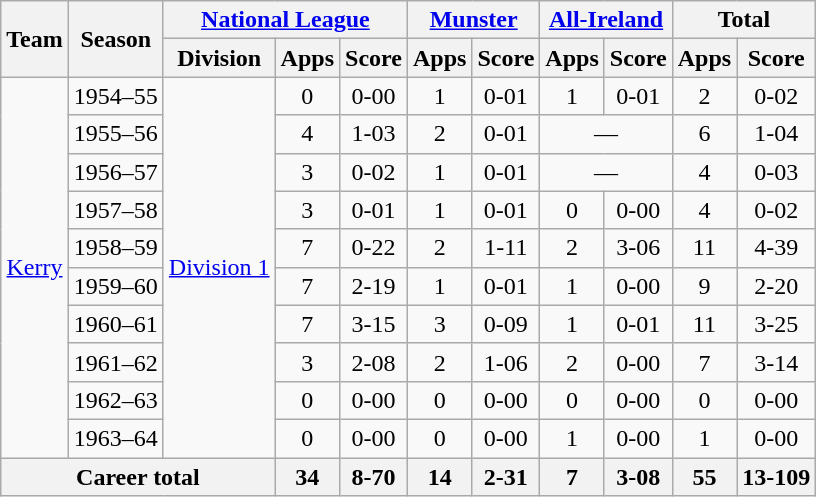<table class="wikitable" style="text-align:center">
<tr>
<th rowspan="2">Team</th>
<th rowspan="2">Season</th>
<th colspan="3"><a href='#'>National League</a></th>
<th colspan="2"><a href='#'>Munster</a></th>
<th colspan="2"><a href='#'>All-Ireland</a></th>
<th colspan="2">Total</th>
</tr>
<tr>
<th>Division</th>
<th>Apps</th>
<th>Score</th>
<th>Apps</th>
<th>Score</th>
<th>Apps</th>
<th>Score</th>
<th>Apps</th>
<th>Score</th>
</tr>
<tr>
<td rowspan="10"><a href='#'>Kerry</a></td>
<td>1954–55</td>
<td rowspan="10"><a href='#'>Division 1</a></td>
<td>0</td>
<td>0-00</td>
<td>1</td>
<td>0-01</td>
<td>1</td>
<td>0-01</td>
<td>2</td>
<td>0-02</td>
</tr>
<tr>
<td>1955–56</td>
<td>4</td>
<td>1-03</td>
<td>2</td>
<td>0-01</td>
<td colspan=2>—</td>
<td>6</td>
<td>1-04</td>
</tr>
<tr>
<td>1956–57</td>
<td>3</td>
<td>0-02</td>
<td>1</td>
<td>0-01</td>
<td colspan=2>—</td>
<td>4</td>
<td>0-03</td>
</tr>
<tr>
<td>1957–58</td>
<td>3</td>
<td>0-01</td>
<td>1</td>
<td>0-01</td>
<td>0</td>
<td>0-00</td>
<td>4</td>
<td>0-02</td>
</tr>
<tr>
<td>1958–59</td>
<td>7</td>
<td>0-22</td>
<td>2</td>
<td>1-11</td>
<td>2</td>
<td>3-06</td>
<td>11</td>
<td>4-39</td>
</tr>
<tr>
<td>1959–60</td>
<td>7</td>
<td>2-19</td>
<td>1</td>
<td>0-01</td>
<td>1</td>
<td>0-00</td>
<td>9</td>
<td>2-20</td>
</tr>
<tr>
<td>1960–61</td>
<td>7</td>
<td>3-15</td>
<td>3</td>
<td>0-09</td>
<td>1</td>
<td>0-01</td>
<td>11</td>
<td>3-25</td>
</tr>
<tr>
<td>1961–62</td>
<td>3</td>
<td>2-08</td>
<td>2</td>
<td>1-06</td>
<td>2</td>
<td>0-00</td>
<td>7</td>
<td>3-14</td>
</tr>
<tr>
<td>1962–63</td>
<td>0</td>
<td>0-00</td>
<td>0</td>
<td>0-00</td>
<td>0</td>
<td>0-00</td>
<td>0</td>
<td>0-00</td>
</tr>
<tr>
<td>1963–64</td>
<td>0</td>
<td>0-00</td>
<td>0</td>
<td>0-00</td>
<td>1</td>
<td>0-00</td>
<td>1</td>
<td>0-00</td>
</tr>
<tr>
<th colspan="3">Career total</th>
<th>34</th>
<th>8-70</th>
<th>14</th>
<th>2-31</th>
<th>7</th>
<th>3-08</th>
<th>55</th>
<th>13-109</th>
</tr>
</table>
